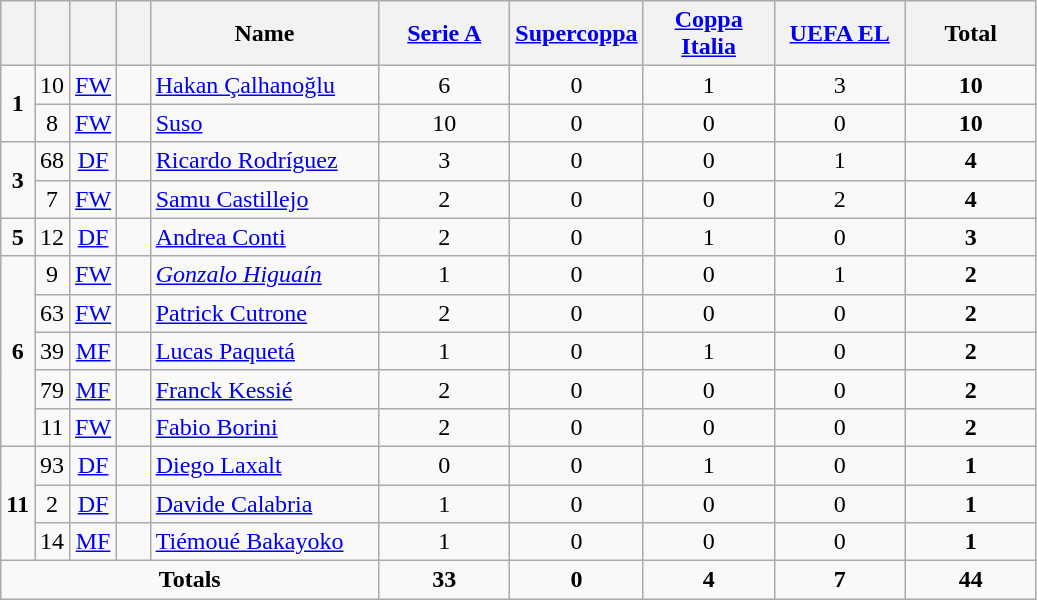<table class="wikitable" style="text-align:center">
<tr>
<th width=15></th>
<th width=15></th>
<th width=15></th>
<th width=15></th>
<th width=145>Name</th>
<th width=80><a href='#'>Serie A</a></th>
<th width=80><a href='#'>Supercoppa</a></th>
<th width=80><a href='#'>Coppa Italia</a></th>
<th width=80><a href='#'>UEFA EL</a></th>
<th width=80>Total</th>
</tr>
<tr>
<td rowspan=2><strong>1</strong></td>
<td>10</td>
<td><a href='#'>FW</a></td>
<td></td>
<td align=left><a href='#'>Hakan Çalhanoğlu</a></td>
<td>6</td>
<td>0</td>
<td>1</td>
<td>3</td>
<td><strong>10</strong></td>
</tr>
<tr>
<td>8</td>
<td><a href='#'>FW</a></td>
<td></td>
<td align=left><a href='#'>Suso</a></td>
<td>10</td>
<td>0</td>
<td>0</td>
<td>0</td>
<td><strong>10</strong></td>
</tr>
<tr>
<td rowspan=2><strong>3</strong></td>
<td>68</td>
<td><a href='#'>DF</a></td>
<td></td>
<td align=left><a href='#'>Ricardo Rodríguez</a></td>
<td>3</td>
<td>0</td>
<td>0</td>
<td>1</td>
<td><strong>4</strong></td>
</tr>
<tr>
<td>7</td>
<td><a href='#'>FW</a></td>
<td></td>
<td align=left><a href='#'>Samu Castillejo</a></td>
<td>2</td>
<td>0</td>
<td>0</td>
<td>2</td>
<td><strong>4</strong></td>
</tr>
<tr>
<td><strong>5</strong></td>
<td>12</td>
<td><a href='#'>DF</a></td>
<td></td>
<td align=left><a href='#'>Andrea Conti</a></td>
<td>2</td>
<td>0</td>
<td>1</td>
<td>0</td>
<td><strong>3</strong></td>
</tr>
<tr>
<td rowspan=5><strong>6</strong></td>
<td>9</td>
<td><a href='#'>FW</a></td>
<td></td>
<td align=left><em><a href='#'>Gonzalo Higuaín</a></em></td>
<td>1</td>
<td>0</td>
<td>0</td>
<td>1</td>
<td><strong>2</strong></td>
</tr>
<tr>
<td>63</td>
<td><a href='#'>FW</a></td>
<td></td>
<td align=left><a href='#'>Patrick Cutrone</a></td>
<td>2</td>
<td>0</td>
<td>0</td>
<td>0</td>
<td><strong>2</strong></td>
</tr>
<tr>
<td>39</td>
<td><a href='#'>MF</a></td>
<td></td>
<td align=left><a href='#'>Lucas Paquetá</a></td>
<td>1</td>
<td>0</td>
<td>1</td>
<td>0</td>
<td><strong>2</strong></td>
</tr>
<tr>
<td>79</td>
<td><a href='#'>MF</a></td>
<td></td>
<td align=left><a href='#'>Franck Kessié</a></td>
<td>2</td>
<td>0</td>
<td>0</td>
<td>0</td>
<td><strong>2</strong></td>
</tr>
<tr>
<td>11</td>
<td><a href='#'>FW</a></td>
<td></td>
<td align=left><a href='#'>Fabio Borini</a></td>
<td>2</td>
<td>0</td>
<td>0</td>
<td>0</td>
<td><strong>2</strong></td>
</tr>
<tr>
<td rowspan=3><strong>11</strong></td>
<td>93</td>
<td><a href='#'>DF</a></td>
<td></td>
<td align=left><a href='#'>Diego Laxalt</a></td>
<td>0</td>
<td>0</td>
<td>1</td>
<td>0</td>
<td><strong>1</strong></td>
</tr>
<tr>
<td>2</td>
<td><a href='#'>DF</a></td>
<td></td>
<td align=left><a href='#'>Davide Calabria</a></td>
<td>1</td>
<td>0</td>
<td>0</td>
<td>0</td>
<td><strong>1</strong></td>
</tr>
<tr>
<td>14</td>
<td><a href='#'>MF</a></td>
<td></td>
<td align=left><a href='#'>Tiémoué Bakayoko</a></td>
<td>1</td>
<td>0</td>
<td>0</td>
<td>0</td>
<td><strong>1</strong></td>
</tr>
<tr>
<td colspan=5><strong>Totals</strong></td>
<td><strong>33</strong></td>
<td><strong>0</strong></td>
<td><strong>4</strong></td>
<td><strong>7</strong></td>
<td><strong>44</strong></td>
</tr>
</table>
